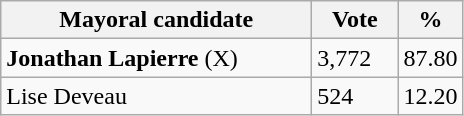<table class="wikitable">
<tr>
<th bgcolor="#DDDDFF" width="200px">Mayoral candidate</th>
<th bgcolor="#DDDDFF" width="50px">Vote</th>
<th bgcolor="#DDDDFF" width="30px">%</th>
</tr>
<tr>
<td><strong>Jonathan Lapierre</strong> (X)</td>
<td>3,772</td>
<td>87.80</td>
</tr>
<tr>
<td>Lise Deveau</td>
<td>524</td>
<td>12.20</td>
</tr>
</table>
